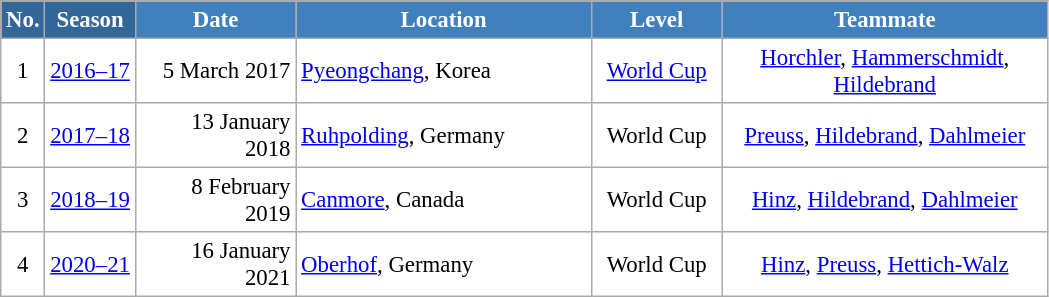<table class="wikitable sortable" style="font-size:95%; text-align:center; border:grey solid 1px; border-collapse:collapse; background:#ffffff;">
<tr style="background:#efefef;">
<th style="background-color:#369; color:white;">No.</th>
<th style="background-color:#369; color:white;">Season</th>
<th style="background-color:#4180be; color:white; width:100px;">Date</th>
<th style="background-color:#4180be; color:white; width:190px;">Location</th>
<th style="background-color:#4180be; color:white; width:80px;">Level</th>
<th style="background-color:#4180be; color:white; width:210px;">Teammate</th>
</tr>
<tr>
<td>1</td>
<td><a href='#'>2016–17</a></td>
<td align=right>5 March 2017</td>
<td align=left> <a href='#'>Pyeongchang</a>, Korea</td>
<td><a href='#'>World Cup</a></td>
<td><a href='#'>Horchler</a>, <a href='#'>Hammerschmidt</a>, <a href='#'>Hildebrand</a></td>
</tr>
<tr>
<td>2</td>
<td><a href='#'>2017–18</a></td>
<td align=right>13 January 2018</td>
<td align=left> <a href='#'>Ruhpolding</a>, Germany</td>
<td>World Cup</td>
<td><a href='#'>Preuss</a>, <a href='#'>Hildebrand</a>, <a href='#'>Dahlmeier</a></td>
</tr>
<tr>
<td>3</td>
<td><a href='#'>2018–19</a></td>
<td align=right>8 February 2019</td>
<td align=left> <a href='#'>Canmore</a>, Canada</td>
<td>World Cup</td>
<td><a href='#'>Hinz</a>, <a href='#'>Hildebrand</a>, <a href='#'>Dahlmeier</a></td>
</tr>
<tr>
<td>4</td>
<td><a href='#'>2020–21</a></td>
<td align=right>16 January 2021</td>
<td align=left> <a href='#'>Oberhof</a>, Germany</td>
<td>World Cup</td>
<td><a href='#'>Hinz</a>, <a href='#'>Preuss</a>, <a href='#'>Hettich-Walz</a></td>
</tr>
</table>
